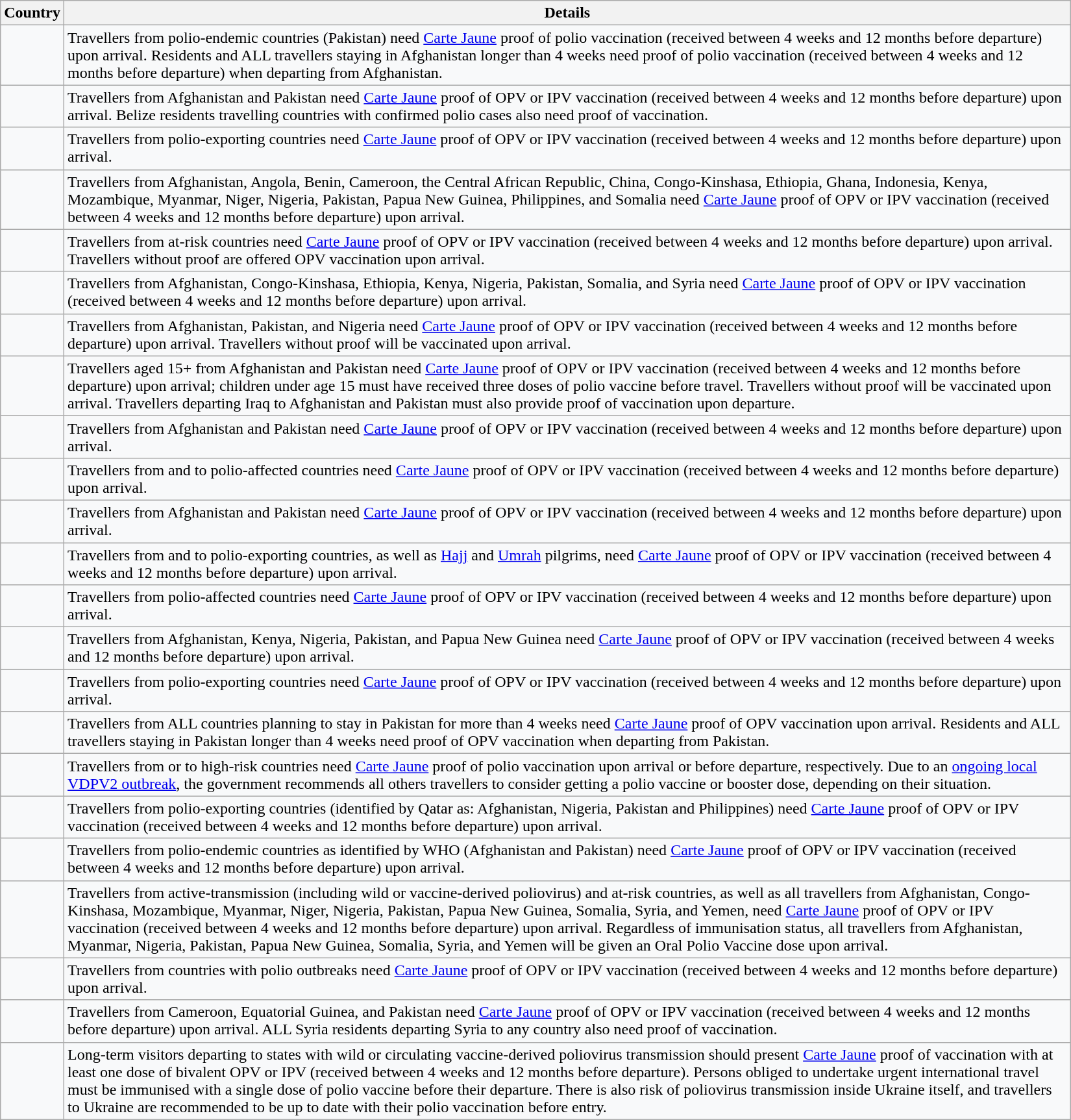<table class="wikitable sortable sticky-header" style="text-align:left;background:#f8f9faff;" align="left" width=1100>
<tr>
<th>Country</th>
<th>Details</th>
</tr>
<tr>
<td></td>
<td>Travellers from polio-endemic countries (Pakistan) need <a href='#'>Carte Jaune</a> proof of polio vaccination (received between 4 weeks and 12 months before departure) upon arrival. Residents and ALL travellers staying in Afghanistan longer than 4 weeks need proof of polio vaccination (received between 4 weeks and 12 months before departure) when departing from Afghanistan.</td>
</tr>
<tr>
<td></td>
<td>Travellers from Afghanistan and Pakistan need <a href='#'>Carte Jaune</a> proof of OPV or IPV vaccination (received between 4 weeks and 12 months before departure) upon arrival. Belize residents travelling countries with confirmed polio cases also need proof of vaccination.</td>
</tr>
<tr>
<td></td>
<td>Travellers from polio-exporting countries need <a href='#'>Carte Jaune</a> proof of OPV or IPV vaccination (received between 4 weeks and 12 months before departure) upon arrival.</td>
</tr>
<tr>
<td></td>
<td>Travellers from Afghanistan, Angola, Benin, Cameroon, the Central African Republic, China, Congo-Kinshasa, Ethiopia, Ghana, Indonesia, Kenya, Mozambique, Myanmar, Niger, Nigeria, Pakistan, Papua New Guinea, Philippines, and Somalia need <a href='#'>Carte Jaune</a> proof of OPV or IPV vaccination (received between 4 weeks and 12 months before departure) upon arrival.</td>
</tr>
<tr>
<td></td>
<td>Travellers from at-risk countries need <a href='#'>Carte Jaune</a> proof of OPV or IPV vaccination (received between 4 weeks and 12 months before departure) upon arrival. Travellers without proof are offered OPV vaccination upon arrival.</td>
</tr>
<tr>
<td></td>
<td>Travellers from Afghanistan, Congo-Kinshasa, Ethiopia, Kenya, Nigeria, Pakistan, Somalia, and Syria need <a href='#'>Carte Jaune</a> proof of OPV or IPV vaccination (received between 4 weeks and 12 months before departure) upon arrival.</td>
</tr>
<tr>
<td></td>
<td>Travellers from Afghanistan, Pakistan, and Nigeria need <a href='#'>Carte Jaune</a> proof of OPV or IPV vaccination (received between 4 weeks and 12 months before departure) upon arrival. Travellers without proof will be vaccinated upon arrival.</td>
</tr>
<tr>
<td></td>
<td>Travellers aged 15+ from Afghanistan and Pakistan need <a href='#'>Carte Jaune</a> proof of OPV or IPV vaccination (received between 4 weeks and 12 months before departure) upon arrival; children under age 15 must have received three doses of polio vaccine before travel. Travellers without proof will be vaccinated upon arrival. Travellers departing Iraq to Afghanistan and Pakistan must also provide proof of vaccination upon departure.</td>
</tr>
<tr>
<td></td>
<td>Travellers from Afghanistan and Pakistan need <a href='#'>Carte Jaune</a> proof of OPV or IPV vaccination (received between 4 weeks and 12 months before departure) upon arrival.</td>
</tr>
<tr>
<td></td>
<td>Travellers from and to polio-affected countries need <a href='#'>Carte Jaune</a> proof of OPV or IPV vaccination (received between 4 weeks and 12 months before departure) upon arrival.</td>
</tr>
<tr>
<td></td>
<td>Travellers from Afghanistan and Pakistan need <a href='#'>Carte Jaune</a> proof of OPV or IPV vaccination (received between 4 weeks and 12 months before departure) upon arrival.</td>
</tr>
<tr>
<td></td>
<td>Travellers from and to polio-exporting countries, as well as <a href='#'>Hajj</a> and <a href='#'>Umrah</a> pilgrims, need <a href='#'>Carte Jaune</a> proof of OPV or IPV vaccination (received between 4 weeks and 12 months before departure) upon arrival.</td>
</tr>
<tr>
<td></td>
<td>Travellers from polio-affected countries need <a href='#'>Carte Jaune</a> proof of OPV or IPV vaccination (received between 4 weeks and 12 months before departure) upon arrival.</td>
</tr>
<tr>
<td></td>
<td>Travellers from Afghanistan, Kenya, Nigeria, Pakistan, and Papua New Guinea need <a href='#'>Carte Jaune</a> proof of OPV or IPV vaccination (received between 4 weeks and 12 months before departure) upon arrival.</td>
</tr>
<tr>
<td></td>
<td>Travellers from polio-exporting countries need <a href='#'>Carte Jaune</a> proof of OPV or IPV vaccination (received between 4 weeks and 12 months before departure) upon arrival.</td>
</tr>
<tr>
<td></td>
<td>Travellers from ALL countries planning to stay in Pakistan for more than 4 weeks need <a href='#'>Carte Jaune</a> proof of OPV vaccination upon arrival. Residents and ALL travellers staying in Pakistan longer than 4 weeks need proof of OPV vaccination when departing from Pakistan.</td>
</tr>
<tr>
<td></td>
<td>Travellers from or to high-risk countries need <a href='#'>Carte Jaune</a> proof of polio vaccination upon arrival or before departure, respectively. Due to an <a href='#'>ongoing local VDPV2 outbreak</a>, the government recommends all others travellers to consider getting a polio vaccine or booster dose, depending on their situation.</td>
</tr>
<tr>
<td></td>
<td>Travellers from polio-exporting countries (identified by Qatar as: Afghanistan, Nigeria, Pakistan and Philippines) need <a href='#'>Carte Jaune</a> proof of OPV or IPV vaccination (received between 4 weeks and 12 months before departure) upon arrival.</td>
</tr>
<tr>
<td></td>
<td>Travellers from polio-endemic countries as identified by WHO (Afghanistan and Pakistan) need <a href='#'>Carte Jaune</a> proof of OPV or IPV vaccination (received between 4 weeks and 12 months before departure) upon arrival.</td>
</tr>
<tr>
<td></td>
<td>Travellers from active-transmission (including wild or vaccine-derived poliovirus) and at-risk countries, as well as all travellers from Afghanistan, Congo-Kinshasa, Mozambique, Myanmar, Niger, Nigeria, Pakistan, Papua New Guinea, Somalia, Syria, and Yemen, need <a href='#'>Carte Jaune</a> proof of OPV or IPV vaccination (received between 4 weeks and 12 months before departure) upon arrival. Regardless of immunisation status, all travellers from Afghanistan, Myanmar, Nigeria, Pakistan, Papua New Guinea, Somalia, Syria, and Yemen will be given an Oral Polio Vaccine dose upon arrival.</td>
</tr>
<tr>
<td></td>
<td>Travellers from countries with polio outbreaks need <a href='#'>Carte Jaune</a> proof of OPV or IPV vaccination (received between 4 weeks and 12 months before departure) upon arrival.</td>
</tr>
<tr>
<td></td>
<td>Travellers from Cameroon, Equatorial Guinea, and Pakistan need <a href='#'>Carte Jaune</a> proof of OPV or IPV vaccination (received between 4 weeks and 12 months before departure) upon arrival. ALL Syria residents departing Syria to any country also need proof of vaccination.</td>
</tr>
<tr>
<td></td>
<td>Long-term visitors departing to states with wild or circulating vaccine-derived poliovirus transmission should present <a href='#'>Carte Jaune</a> proof of vaccination with at least one dose of bivalent OPV or IPV (received between 4 weeks and 12 months before departure). Persons obliged to undertake urgent international travel must be immunised with a single dose of polio vaccine before their departure. There is also risk of poliovirus transmission inside Ukraine itself, and travellers to Ukraine are recommended to be up to date with their polio vaccination before entry.</td>
</tr>
</table>
